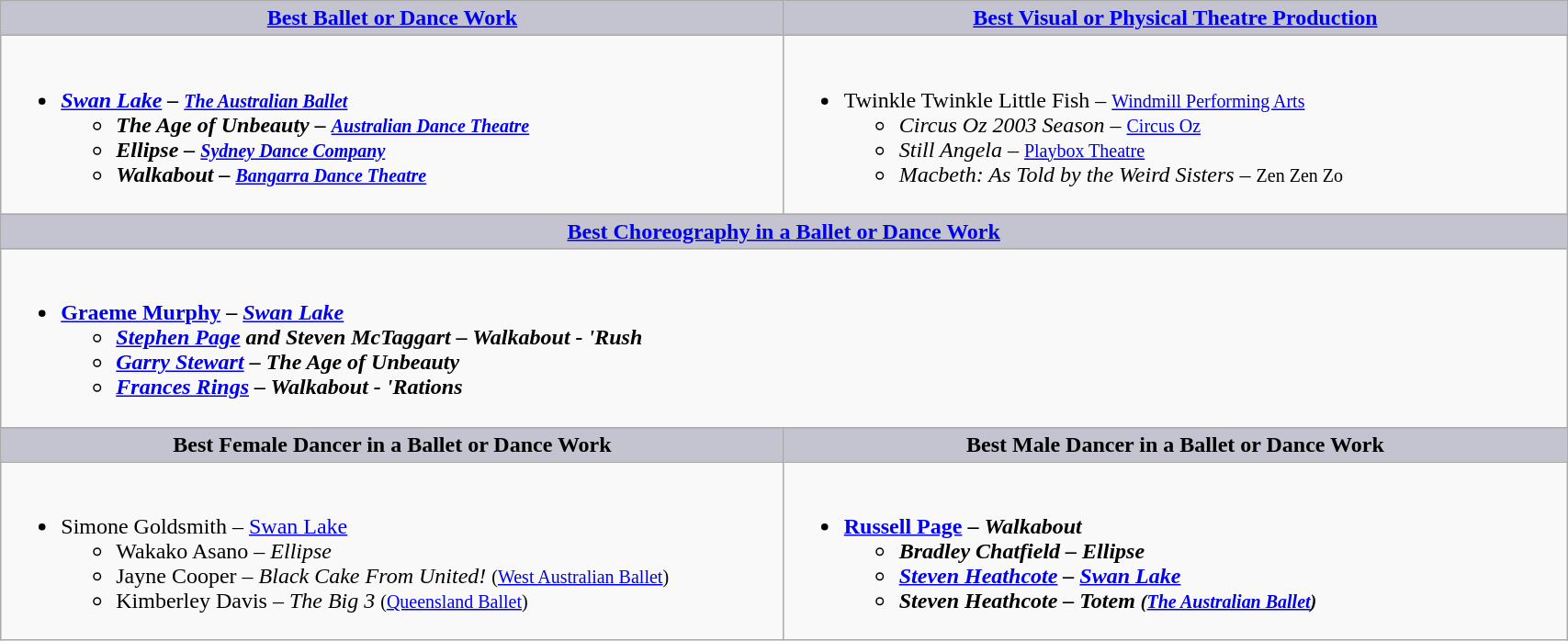<table class=wikitable width="90%" border="1" cellpadding="5" cellspacing="0" align="centre">
<tr>
<th style="background:#C4C3D0;width:50%"><a href='#'>Best Ballet or Dance Work</a></th>
<th style="background:#C4C3D0;width:50%"><a href='#'>Best Visual or Physical Theatre Production</a></th>
</tr>
<tr>
<td valign="top"><br><ul><li><strong><em><a href='#'>Swan Lake</a><em> – <small><a href='#'>The Australian Ballet</a></small><strong><ul><li></em>The Age of Unbeauty<em> – <small><a href='#'>Australian Dance Theatre</a></small></li><li></em>Ellipse<em> – <small><a href='#'>Sydney Dance Company</a></small></li><li></em>Walkabout<em> – <small><a href='#'>Bangarra Dance Theatre</a></small></li></ul></li></ul></td>
<td valign="top"><br><ul><li></em></strong>Twinkle Twinkle Little Fish</em> – <small><a href='#'>Windmill Performing Arts</a></small></strong><ul><li><em>Circus Oz 2003 Season</em> – <small><a href='#'>Circus Oz</a></small></li><li><em>Still Angela</em> – <small><a href='#'>Playbox Theatre</a></small></li><li><em>Macbeth: As Told by the Weird Sisters</em> – <small>Zen Zen Zo</small></li></ul></li></ul></td>
</tr>
<tr>
<th colspan="2" style="background:#C4C3D0;"><a href='#'>Best Choreography in a Ballet or Dance Work</a></th>
</tr>
<tr>
<td colspan=2 valign="top"><br><ul><li><strong><a href='#'>Graeme Murphy</a> – <em><a href='#'>Swan Lake</a><strong><em><ul><li><a href='#'>Stephen Page</a> and Steven McTaggart – </em>Walkabout - 'Rush</strong></li><li><a href='#'>Garry Stewart</a> – <em>The Age of Unbeauty</em></li><li><a href='#'>Frances Rings</a> – <em>Walkabout - 'Rations<strong></li></ul></li></ul></td>
</tr>
<tr>
<th style="background:#C4C3D0;width:50%">Best Female Dancer in a Ballet or Dance Work</th>
<th style="background:#C4C3D0;width:50%">Best Male Dancer in a Ballet or Dance Work</th>
</tr>
<tr>
<td valign="top"><br><ul><li></strong>Simone Goldsmith – </em><a href='#'>Swan Lake</a></em></strong><ul><li>Wakako Asano – <em>Ellipse</em></li><li>Jayne Cooper – <em>Black Cake From United!</em> <small>(<a href='#'>West Australian Ballet</a>)</small></li><li>Kimberley Davis – <em>The Big 3</em> <small>(<a href='#'>Queensland Ballet</a>)</small></li></ul></li></ul></td>
<td valign="top"><br><ul><li><strong><a href='#'>Russell Page</a> – <em>Walkabout<strong><em><ul><li>Bradley Chatfield – </em>Ellipse<em></li><li><a href='#'>Steven Heathcote</a> – </em><a href='#'>Swan Lake</a><em></li><li>Steven Heathcote – </em>Totem<em> <small>(<a href='#'>The Australian Ballet</a>)</small></li></ul></li></ul></td>
</tr>
</table>
